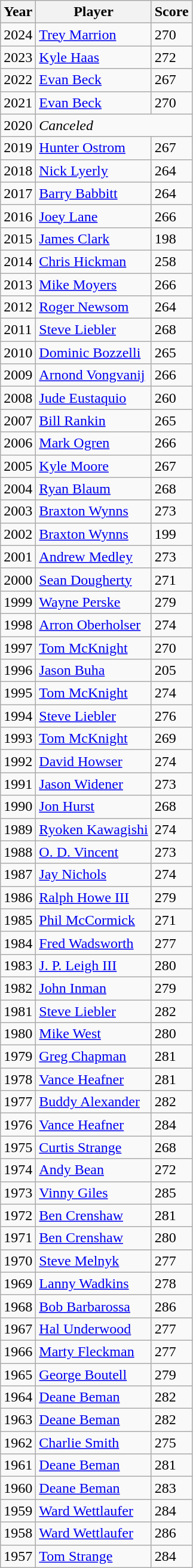<table class="wikitable">
<tr>
<th>Year</th>
<th>Player</th>
<th>Score</th>
</tr>
<tr>
<td>2024</td>
<td><a href='#'>Trey Marrion</a></td>
<td>270</td>
</tr>
<tr>
<td>2023</td>
<td><a href='#'>Kyle Haas</a></td>
<td>272</td>
</tr>
<tr>
<td>2022</td>
<td><a href='#'>Evan Beck</a></td>
<td>267</td>
</tr>
<tr>
<td>2021</td>
<td><a href='#'>Evan Beck</a></td>
<td>270</td>
</tr>
<tr>
<td>2020</td>
<td colspan=2><em>Canceled</em></td>
</tr>
<tr>
<td>2019</td>
<td><a href='#'>Hunter Ostrom</a></td>
<td>267</td>
</tr>
<tr>
<td>2018</td>
<td><a href='#'>Nick Lyerly</a></td>
<td>264</td>
</tr>
<tr>
<td>2017</td>
<td><a href='#'>Barry Babbitt</a></td>
<td>264</td>
</tr>
<tr>
<td>2016</td>
<td><a href='#'>Joey Lane</a></td>
<td>266</td>
</tr>
<tr>
<td>2015</td>
<td><a href='#'>James Clark</a></td>
<td>198</td>
</tr>
<tr>
<td>2014</td>
<td><a href='#'>Chris Hickman</a></td>
<td>258</td>
</tr>
<tr>
<td>2013</td>
<td><a href='#'>Mike Moyers</a></td>
<td>266</td>
</tr>
<tr>
<td>2012</td>
<td><a href='#'>Roger Newsom</a></td>
<td>264</td>
</tr>
<tr>
<td>2011</td>
<td><a href='#'>Steve Liebler</a></td>
<td>268</td>
</tr>
<tr>
<td>2010</td>
<td><a href='#'>Dominic Bozzelli</a></td>
<td>265</td>
</tr>
<tr>
<td>2009</td>
<td><a href='#'>Arnond Vongvanij</a></td>
<td>266</td>
</tr>
<tr>
<td>2008</td>
<td><a href='#'>Jude Eustaquio</a></td>
<td>260</td>
</tr>
<tr>
<td>2007</td>
<td><a href='#'>Bill Rankin</a></td>
<td>265</td>
</tr>
<tr>
<td>2006</td>
<td><a href='#'>Mark Ogren</a></td>
<td>266</td>
</tr>
<tr>
<td>2005</td>
<td><a href='#'>Kyle Moore</a></td>
<td>267</td>
</tr>
<tr>
<td>2004</td>
<td><a href='#'>Ryan Blaum</a></td>
<td>268</td>
</tr>
<tr>
<td>2003</td>
<td><a href='#'>Braxton Wynns</a></td>
<td>273</td>
</tr>
<tr>
<td>2002</td>
<td><a href='#'>Braxton Wynns</a></td>
<td>199</td>
</tr>
<tr>
<td>2001</td>
<td><a href='#'>Andrew Medley</a></td>
<td>273</td>
</tr>
<tr>
<td>2000</td>
<td><a href='#'>Sean Dougherty</a></td>
<td>271</td>
</tr>
<tr>
<td>1999</td>
<td><a href='#'>Wayne Perske</a></td>
<td>279</td>
</tr>
<tr>
<td>1998</td>
<td><a href='#'>Arron Oberholser</a></td>
<td>274</td>
</tr>
<tr>
<td>1997</td>
<td><a href='#'>Tom McKnight</a></td>
<td>270</td>
</tr>
<tr>
<td>1996</td>
<td><a href='#'>Jason Buha</a></td>
<td>205</td>
</tr>
<tr>
<td>1995</td>
<td><a href='#'>Tom McKnight</a></td>
<td>274</td>
</tr>
<tr>
<td>1994</td>
<td><a href='#'>Steve Liebler</a></td>
<td>276</td>
</tr>
<tr>
<td>1993</td>
<td><a href='#'>Tom McKnight</a></td>
<td>269</td>
</tr>
<tr>
<td>1992</td>
<td><a href='#'>David Howser</a></td>
<td>274</td>
</tr>
<tr>
<td>1991</td>
<td><a href='#'>Jason Widener</a></td>
<td>273</td>
</tr>
<tr>
<td>1990</td>
<td><a href='#'>Jon Hurst</a></td>
<td>268</td>
</tr>
<tr>
<td>1989</td>
<td><a href='#'>Ryoken Kawagishi</a></td>
<td>274</td>
</tr>
<tr>
<td>1988</td>
<td><a href='#'>O. D. Vincent</a></td>
<td>273</td>
</tr>
<tr>
<td>1987</td>
<td><a href='#'>Jay Nichols</a></td>
<td>274</td>
</tr>
<tr>
<td>1986</td>
<td><a href='#'>Ralph Howe III</a></td>
<td>279</td>
</tr>
<tr>
<td>1985</td>
<td><a href='#'>Phil McCormick</a></td>
<td>271</td>
</tr>
<tr>
<td>1984</td>
<td><a href='#'>Fred Wadsworth</a></td>
<td>277</td>
</tr>
<tr>
<td>1983</td>
<td><a href='#'>J. P. Leigh III</a></td>
<td>280</td>
</tr>
<tr>
<td>1982</td>
<td><a href='#'>John Inman</a></td>
<td>279</td>
</tr>
<tr>
<td>1981</td>
<td><a href='#'>Steve Liebler</a></td>
<td>282</td>
</tr>
<tr>
<td>1980</td>
<td><a href='#'>Mike West</a></td>
<td>280</td>
</tr>
<tr>
<td>1979</td>
<td><a href='#'>Greg Chapman</a></td>
<td>281</td>
</tr>
<tr>
<td>1978</td>
<td><a href='#'>Vance Heafner</a></td>
<td>281</td>
</tr>
<tr>
<td>1977</td>
<td><a href='#'>Buddy Alexander</a></td>
<td>282</td>
</tr>
<tr>
<td>1976</td>
<td><a href='#'>Vance Heafner</a></td>
<td>284</td>
</tr>
<tr>
<td>1975</td>
<td><a href='#'>Curtis Strange</a></td>
<td>268</td>
</tr>
<tr>
<td>1974</td>
<td><a href='#'>Andy Bean</a></td>
<td>272</td>
</tr>
<tr>
<td>1973</td>
<td><a href='#'>Vinny Giles</a></td>
<td>285</td>
</tr>
<tr>
<td>1972</td>
<td><a href='#'>Ben Crenshaw</a></td>
<td>281</td>
</tr>
<tr>
<td>1971</td>
<td><a href='#'>Ben Crenshaw</a></td>
<td>280</td>
</tr>
<tr>
<td>1970</td>
<td><a href='#'>Steve Melnyk</a></td>
<td>277</td>
</tr>
<tr>
<td>1969</td>
<td><a href='#'>Lanny Wadkins</a></td>
<td>278</td>
</tr>
<tr>
<td>1968</td>
<td><a href='#'>Bob Barbarossa</a></td>
<td>286</td>
</tr>
<tr>
<td>1967</td>
<td><a href='#'>Hal Underwood</a></td>
<td>277</td>
</tr>
<tr>
<td>1966</td>
<td><a href='#'>Marty Fleckman</a></td>
<td>277</td>
</tr>
<tr>
<td>1965</td>
<td><a href='#'>George Boutell</a></td>
<td>279</td>
</tr>
<tr>
<td>1964</td>
<td><a href='#'>Deane Beman</a></td>
<td>282</td>
</tr>
<tr>
<td>1963</td>
<td><a href='#'>Deane Beman</a></td>
<td>282</td>
</tr>
<tr>
<td>1962</td>
<td><a href='#'>Charlie Smith</a></td>
<td>275</td>
</tr>
<tr>
<td>1961</td>
<td><a href='#'>Deane Beman</a></td>
<td>281</td>
</tr>
<tr>
<td>1960</td>
<td><a href='#'>Deane Beman</a></td>
<td>283</td>
</tr>
<tr>
<td>1959</td>
<td><a href='#'>Ward Wettlaufer</a></td>
<td>284</td>
</tr>
<tr>
<td>1958</td>
<td><a href='#'>Ward Wettlaufer</a></td>
<td>286</td>
</tr>
<tr>
<td>1957</td>
<td><a href='#'>Tom Strange</a></td>
<td>284</td>
</tr>
</table>
